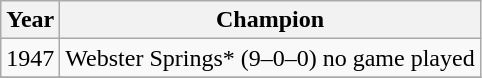<table class="wikitable">
<tr>
<th>Year</th>
<th>Champion</th>
</tr>
<tr>
<td>1947</td>
<td>Webster Springs* (9–0–0) no game played</td>
</tr>
<tr>
</tr>
</table>
